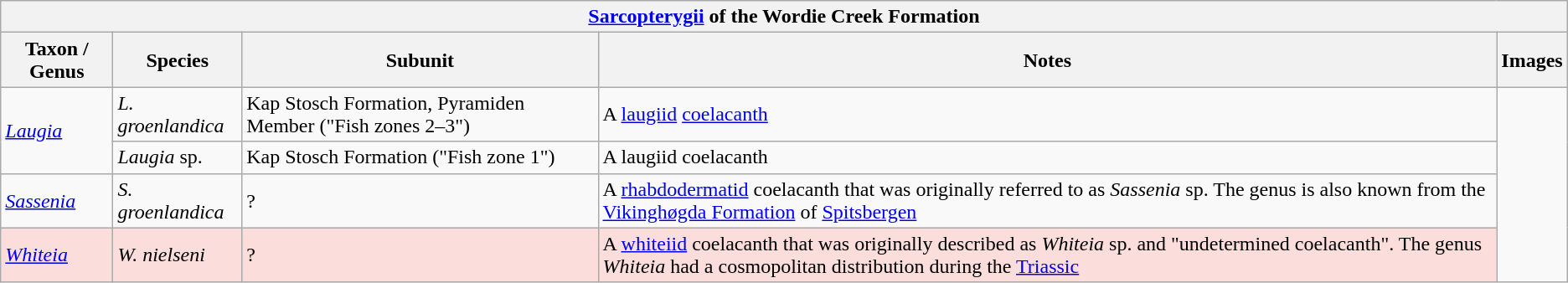<table class="wikitable" align="center">
<tr>
<th colspan="5" align="center"><strong><a href='#'>Sarcopterygii</a> of the Wordie Creek Formation</strong></th>
</tr>
<tr>
<th>Taxon / Genus</th>
<th>Species</th>
<th>Subunit</th>
<th>Notes</th>
<th>Images</th>
</tr>
<tr>
<td rowspan="2"><em><a href='#'>Laugia</a></em></td>
<td><em>L. groenlandica</em></td>
<td>Kap Stosch Formation, Pyramiden Member ("Fish zones 2–3")</td>
<td>A <a href='#'>laugiid</a> <a href='#'>coelacanth</a></td>
<td rowspan="5"></td>
</tr>
<tr>
<td><em>Laugia</em> sp.</td>
<td>Kap Stosch Formation ("Fish zone 1")</td>
<td>A laugiid coelacanth</td>
</tr>
<tr>
<td><em><a href='#'>Sassenia</a></em></td>
<td><em>S. groenlandica</em></td>
<td>?</td>
<td>A <a href='#'>rhabdodermatid</a> coelacanth that was originally referred to as <em>Sassenia</em> sp. The genus is also known from the <a href='#'>Vikinghøgda Formation</a> of <a href='#'>Spitsbergen</a></td>
</tr>
<tr>
<td style="background:#fbdddb;"><em><a href='#'>Whiteia</a></em></td>
<td style="background:#fbdddb;"><em>W. nielseni</em></td>
<td style="background:#fbdddb;">?</td>
<td style="background:#fbdddb;">A <a href='#'>whiteiid</a> coelacanth that was originally described as <em>Whiteia</em> sp. and "undetermined coelacanth". The genus <em>Whiteia</em> had a cosmopolitan distribution during the <a href='#'>Triassic</a></td>
</tr>
</table>
